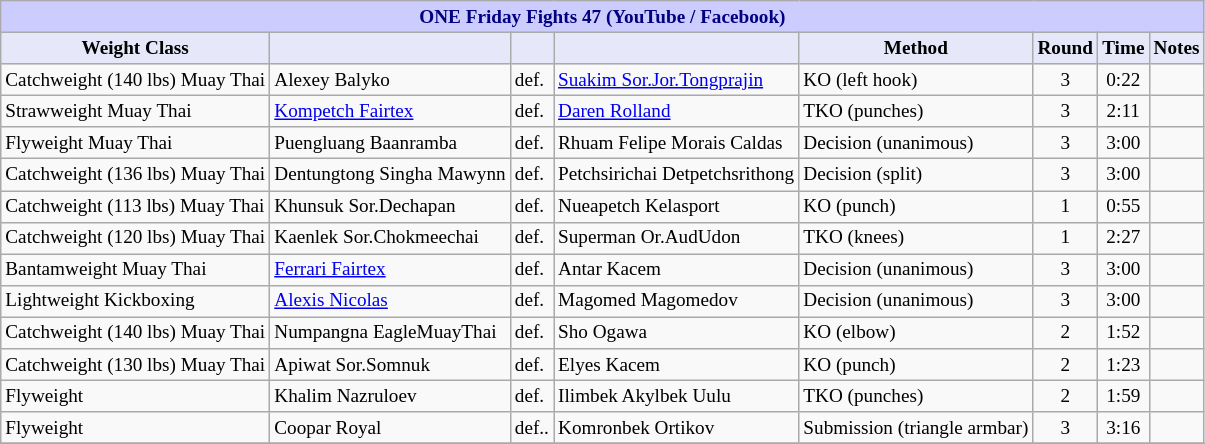<table class="wikitable" style="font-size: 80%;">
<tr>
<th colspan="8" style="background-color: #ccf; color: #000080; text-align: center;"><strong>ONE Friday Fights 47 (YouTube / Facebook)</strong></th>
</tr>
<tr>
<th colspan="1" style="background-color: #E6E8FA; color: #000000; text-align: center;">Weight Class</th>
<th colspan="1" style="background-color: #E6E8FA; color: #000000; text-align: center;"></th>
<th colspan="1" style="background-color: #E6E8FA; color: #000000; text-align: center;"></th>
<th colspan="1" style="background-color: #E6E8FA; color: #000000; text-align: center;"></th>
<th colspan="1" style="background-color: #E6E8FA; color: #000000; text-align: center;">Method</th>
<th colspan="1" style="background-color: #E6E8FA; color: #000000; text-align: center;">Round</th>
<th colspan="1" style="background-color: #E6E8FA; color: #000000; text-align: center;">Time</th>
<th colspan="1" style="background-color: #E6E8FA; color: #000000; text-align: center;">Notes</th>
</tr>
<tr>
<td>Catchweight (140 lbs) Muay Thai</td>
<td> Alexey Balyko</td>
<td>def.</td>
<td> <a href='#'>Suakim Sor.Jor.Tongprajin</a></td>
<td>KO (left hook)</td>
<td align=center>3</td>
<td align=center>0:22</td>
<td></td>
</tr>
<tr>
<td>Strawweight Muay Thai</td>
<td> <a href='#'>Kompetch Fairtex</a></td>
<td>def.</td>
<td> <a href='#'>Daren Rolland</a></td>
<td>TKO (punches)</td>
<td align=center>3</td>
<td align=center>2:11</td>
<td></td>
</tr>
<tr>
<td>Flyweight Muay Thai</td>
<td> Puengluang Baanramba</td>
<td>def.</td>
<td> Rhuam Felipe Morais Caldas</td>
<td>Decision (unanimous)</td>
<td align=center>3</td>
<td align=center>3:00</td>
<td></td>
</tr>
<tr>
<td>Catchweight (136 lbs) Muay Thai</td>
<td> Dentungtong Singha Mawynn</td>
<td>def.</td>
<td> Petchsirichai Detpetchsrithong</td>
<td>Decision (split)</td>
<td align=center>3</td>
<td align=center>3:00</td>
<td></td>
</tr>
<tr>
<td>Catchweight (113 lbs) Muay Thai</td>
<td> Khunsuk Sor.Dechapan</td>
<td>def.</td>
<td> Nueapetch Kelasport</td>
<td>KO (punch)</td>
<td align=center>1</td>
<td align=center>0:55</td>
<td></td>
</tr>
<tr>
<td>Catchweight (120 lbs) Muay Thai</td>
<td> Kaenlek Sor.Chokmeechai</td>
<td>def.</td>
<td> Superman Or.AudUdon</td>
<td>TKO (knees)</td>
<td align=center>1</td>
<td align=center>2:27</td>
<td></td>
</tr>
<tr>
<td>Bantamweight Muay Thai</td>
<td> <a href='#'>Ferrari Fairtex</a></td>
<td>def.</td>
<td> Antar Kacem</td>
<td>Decision (unanimous)</td>
<td align=center>3</td>
<td align=center>3:00</td>
<td></td>
</tr>
<tr>
<td>Lightweight Kickboxing</td>
<td> <a href='#'>Alexis Nicolas</a></td>
<td>def.</td>
<td> Magomed Magomedov</td>
<td>Decision (unanimous)</td>
<td align=center>3</td>
<td align=center>3:00</td>
<td></td>
</tr>
<tr>
<td>Catchweight (140 lbs) Muay Thai</td>
<td> Numpangna EagleMuayThai</td>
<td>def.</td>
<td> Sho Ogawa</td>
<td>KO (elbow)</td>
<td align=center>2</td>
<td align=center>1:52</td>
<td></td>
</tr>
<tr>
<td>Catchweight (130 lbs) Muay Thai</td>
<td> Apiwat Sor.Somnuk</td>
<td>def.</td>
<td> Elyes Kacem</td>
<td>KO (punch)</td>
<td align=center>2</td>
<td align=center>1:23</td>
<td></td>
</tr>
<tr>
<td>Flyweight</td>
<td> Khalim Nazruloev</td>
<td>def.</td>
<td> Ilimbek Akylbek Uulu</td>
<td>TKO (punches)</td>
<td align=center>2</td>
<td align=center>1:59</td>
<td></td>
</tr>
<tr>
<td>Flyweight</td>
<td> Coopar Royal</td>
<td>def..</td>
<td> Komronbek Ortikov</td>
<td>Submission (triangle armbar)</td>
<td align=center>3</td>
<td align=center>3:16</td>
<td></td>
</tr>
<tr>
</tr>
</table>
